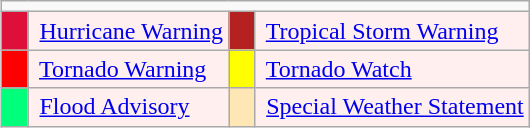<table class="wikitable" align="right" style="margin: 1em; margin-top: 0;">
<tr>
<td colspan="4" align="center"></td>
</tr>
<tr bgcolor=#FFEFEF>
<td style="width:10px; height:10px; background:#DE103A;"></td>
<td> <a href='#'>Hurricane Warning</a></td>
<td style="width:10px; height:5px; background:#B52121;"></td>
<td> <a href='#'>Tropical Storm Warning</a></td>
</tr>
<tr bgcolor=#FFEFEF>
<td style="width:10px; height:10px; background:#FF0000;"></td>
<td> <a href='#'>Tornado Warning</a></td>
<td style="width:10px; height:5px; background:#FFFF00;"></td>
<td> <a href='#'>Tornado Watch</a></td>
</tr>
<tr bgcolor=#FFEFEF>
<td style="width:10px; height:5px; background:#00FF7B;"></td>
<td> <a href='#'>Flood Advisory</a></td>
<td style="width:10px; height:5px; background:#FFE6B5;"></td>
<td> <a href='#'>Special Weather Statement</a></td>
</tr>
</table>
